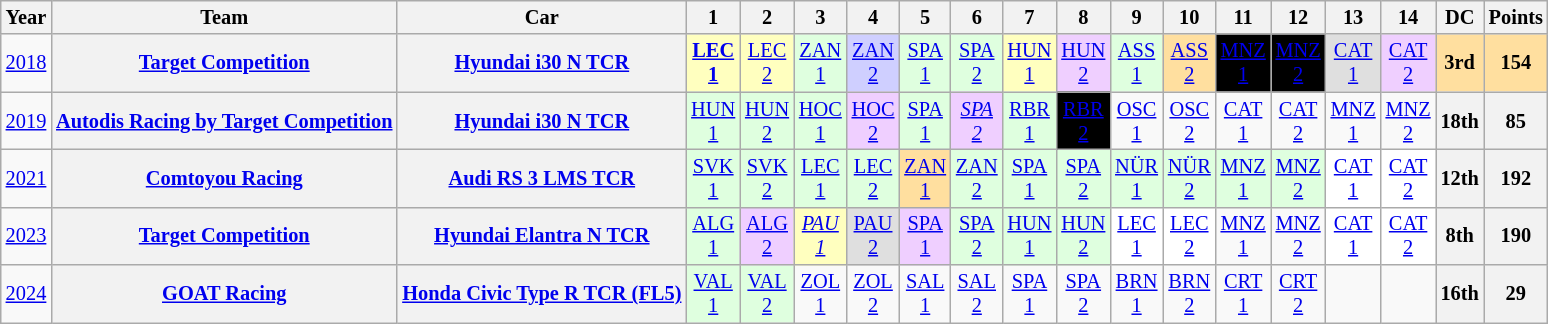<table class="wikitable" style="text-align:center; font-size:85%">
<tr>
<th>Year</th>
<th>Team</th>
<th>Car</th>
<th>1</th>
<th>2</th>
<th>3</th>
<th>4</th>
<th>5</th>
<th>6</th>
<th>7</th>
<th>8</th>
<th>9</th>
<th>10</th>
<th>11</th>
<th>12</th>
<th>13</th>
<th>14</th>
<th>DC</th>
<th>Points</th>
</tr>
<tr>
<td><a href='#'>2018</a></td>
<th><a href='#'>Target Competition</a></th>
<th><a href='#'>Hyundai i30 N TCR</a></th>
<td style="background:#FFFFBF;"><strong><a href='#'>LEC<br>1</a></strong><br></td>
<td style="background:#FFFFBF;"><a href='#'>LEC<br>2</a><br></td>
<td style="background:#DFFFDF;"><a href='#'>ZAN<br>1</a><br></td>
<td style="background:#CFCFFF;"><a href='#'>ZAN<br>2</a><br></td>
<td style="background:#DFFFDF;"><a href='#'>SPA<br>1</a><br></td>
<td style="background:#DFFFDF;"><a href='#'>SPA<br>2</a><br></td>
<td style="background:#FFFFBF;"><a href='#'>HUN<br>1</a><br></td>
<td style="background:#EFCFFF;"><a href='#'>HUN<br>2</a><br></td>
<td style="background:#DFFFDF;"><a href='#'>ASS<br>1</a><br></td>
<td style="background:#FFDF9F;"><a href='#'>ASS<br>2</a><br></td>
<td style="background:#000000; color:white"><a href='#'><span>MNZ<br>1</span></a><br></td>
<td style="background:#000000; color:white"><a href='#'><span>MNZ<br>2</span></a><br></td>
<td style="background:#DFDFDF;"><a href='#'>CAT<br>1</a><br></td>
<td style="background:#EFCFFF;"><a href='#'>CAT<br>2</a><br></td>
<th style="background:#FFDF9F;">3rd</th>
<th style="background:#FFDF9F;">154</th>
</tr>
<tr>
<td><a href='#'>2019</a></td>
<th><a href='#'>Autodis Racing by Target Competition</a></th>
<th><a href='#'>Hyundai i30 N TCR</a></th>
<td style="background:#DFFFDF;"><a href='#'>HUN<br>1</a><br></td>
<td style="background:#DFFFDF;"><a href='#'>HUN<br>2</a><br></td>
<td style="background:#DFFFDF;"><a href='#'>HOC<br>1</a><br></td>
<td style="background:#EFCFFF;"><a href='#'>HOC<br>2</a><br></td>
<td style="background:#DFFFDF;"><a href='#'>SPA<br>1</a><br></td>
<td style="background:#EFCFFF;"><em><a href='#'>SPA<br>2</a></em><br></td>
<td style="background:#DFFFDF;"><a href='#'>RBR<br>1</a><br></td>
<td style="background:#000000; color:white"><a href='#'><span>RBR<br>2</span></a><br></td>
<td><a href='#'>OSC<br>1</a></td>
<td><a href='#'>OSC<br>2</a></td>
<td><a href='#'>CAT<br>1</a></td>
<td><a href='#'>CAT<br>2</a></td>
<td><a href='#'>MNZ<br>1</a></td>
<td><a href='#'>MNZ<br>2</a></td>
<th>18th</th>
<th>85</th>
</tr>
<tr>
<td><a href='#'>2021</a></td>
<th><a href='#'>Comtoyou Racing</a></th>
<th><a href='#'>Audi RS 3 LMS TCR</a></th>
<td style="background:#DFFFDF;"><a href='#'>SVK<br>1</a><br></td>
<td style="background:#DFFFDF;"><a href='#'>SVK<br>2</a><br></td>
<td style="background:#DFFFDF;"><a href='#'>LEC<br>1</a><br></td>
<td style="background:#DFFFDF;"><a href='#'>LEC<br>2</a><br></td>
<td style="background:#FFDF9F;"><a href='#'>ZAN<br>1</a><br></td>
<td style="background:#DFFFDF;"><a href='#'>ZAN<br>2</a><br></td>
<td style="background:#DFFFDF;"><a href='#'>SPA<br>1</a><br></td>
<td style="background:#DFFFDF;"><a href='#'>SPA<br>2</a><br></td>
<td style="background:#DFFFDF;"><a href='#'>NÜR<br>1</a><br></td>
<td style="background:#DFFFDF;"><a href='#'>NÜR<br>2</a><br></td>
<td style="background:#DFFFDF;"><a href='#'>MNZ<br>1</a><br></td>
<td style="background:#DFFFDF;"><a href='#'>MNZ<br>2</a><br></td>
<td style="background:#FFFFFF;"><a href='#'>CAT<br>1</a><br></td>
<td style="background:#FFFFFF;"><a href='#'>CAT<br>2</a><br></td>
<th>12th</th>
<th>192</th>
</tr>
<tr>
<td><a href='#'>2023</a></td>
<th><a href='#'>Target Competition</a></th>
<th><a href='#'>Hyundai Elantra N TCR</a></th>
<td style="background:#DFFFDF;"><a href='#'>ALG<br>1</a><br></td>
<td style="background:#EFCFFF;"><a href='#'>ALG<br>2</a><br></td>
<td style="background:#FFFFBF;"><em><a href='#'>PAU<br>1</a></em><br></td>
<td style="background:#DFDFDF;"><a href='#'>PAU<br>2</a><br></td>
<td style="background:#EFCFFF;"><a href='#'>SPA<br>1</a><br></td>
<td style="background:#DFFFDF;"><a href='#'>SPA<br>2</a><br></td>
<td style="background:#DFFFDF;"><a href='#'>HUN<br>1</a><br></td>
<td style="background:#DFFFDF;"><a href='#'>HUN<br>2</a><br></td>
<td style="background:#FFFFFF;"><a href='#'>LEC<br>1</a><br></td>
<td style="background:#FFFFFF;"><a href='#'>LEC<br>2</a><br></td>
<td><a href='#'>MNZ<br>1</a></td>
<td><a href='#'>MNZ<br>2</a></td>
<td style="background:#FFFFFF;"><a href='#'>CAT<br>1</a><br></td>
<td style="background:#FFFFFF;"><a href='#'>CAT<br>2</a><br></td>
<th>8th</th>
<th>190</th>
</tr>
<tr>
<td><a href='#'>2024</a></td>
<th><a href='#'>GOAT Racing</a></th>
<th><a href='#'>Honda Civic Type R TCR (FL5)</a></th>
<td style="background:#DFFFDF;"><a href='#'>VAL<br>1</a><br></td>
<td style="background:#DFFFDF;"><a href='#'>VAL<br>2</a><br></td>
<td><a href='#'>ZOL<br>1</a></td>
<td><a href='#'>ZOL<br>2</a></td>
<td><a href='#'>SAL<br>1</a></td>
<td><a href='#'>SAL<br>2</a></td>
<td><a href='#'>SPA<br>1</a></td>
<td><a href='#'>SPA<br>2</a></td>
<td><a href='#'>BRN<br>1</a></td>
<td><a href='#'>BRN<br>2</a></td>
<td><a href='#'>CRT<br>1</a></td>
<td><a href='#'>CRT<br>2</a></td>
<td></td>
<td></td>
<th>16th</th>
<th>29</th>
</tr>
</table>
